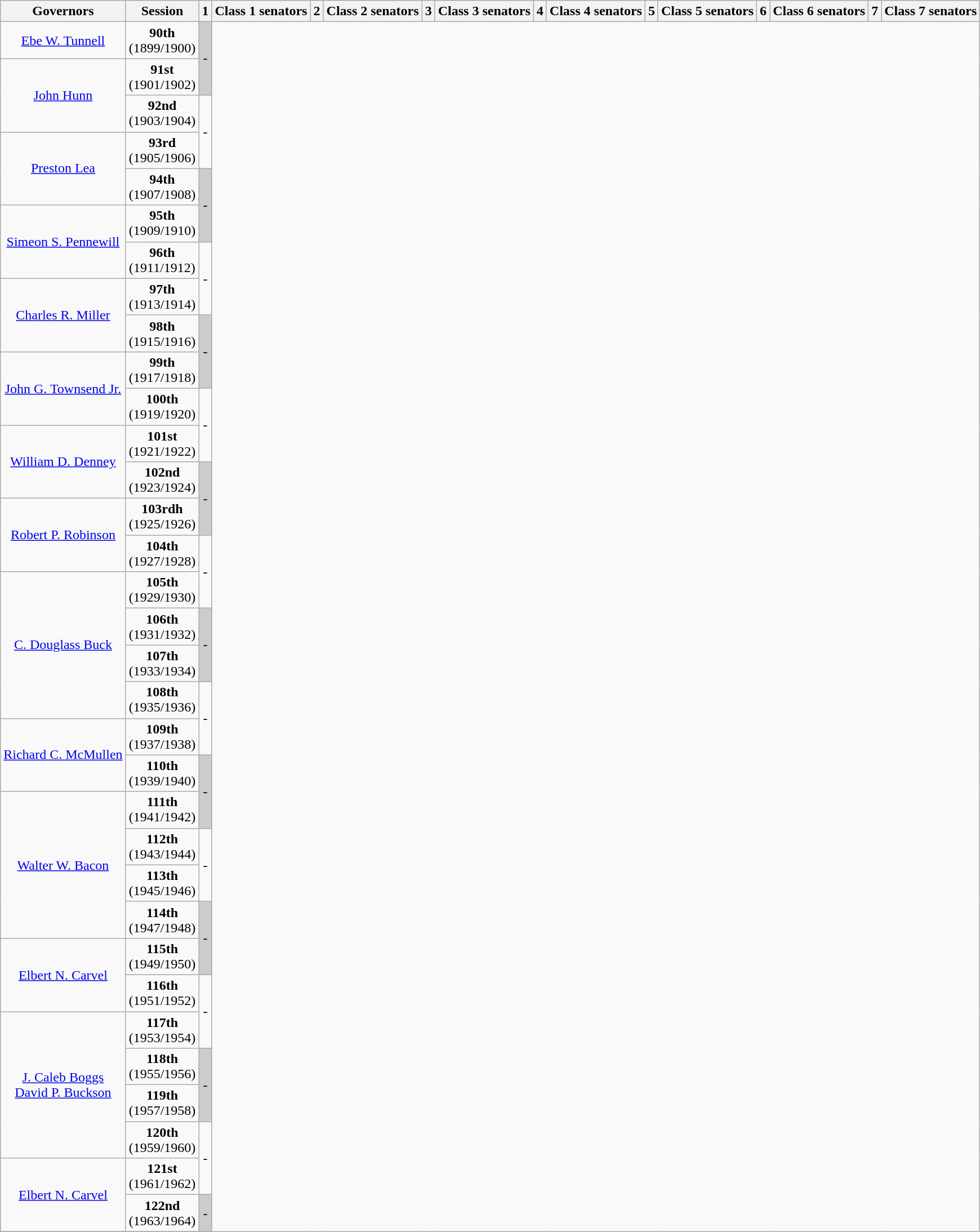<table class="wikitable" align=center>
<tr align=center>
<th>Governors</th>
<th>Session</th>
<th>1</th>
<th>Class 1 senators</th>
<th>2</th>
<th>Class 2 senators</th>
<th>3</th>
<th>Class 3 senators</th>
<th>4</th>
<th>Class 4 senators</th>
<th>5</th>
<th>Class 5 senators</th>
<th>6</th>
<th>Class 6 senators</th>
<th>7</th>
<th>Class 7 senators</th>
</tr>
<tr align=center>
<td rowspan="1"><a href='#'>Ebe W. Tunnell</a></td>
<td><strong>90th</strong><br>(1899/1900)</td>
<td bgcolor=#CCCCCC rowspan="2">-</td>
</tr>
<tr align=center>
<td rowspan="2"><a href='#'>John Hunn</a></td>
<td><strong>91st</strong><br>(1901/1902)</td>
</tr>
<tr align=center>
<td><strong>92nd</strong><br>(1903/1904)</td>
<td rowspan="2">-</td>
</tr>
<tr align=center>
<td rowspan="2"><a href='#'>Preston Lea</a></td>
<td><strong>93rd</strong><br>(1905/1906)</td>
</tr>
<tr align=center>
<td><strong>94th</strong><br>(1907/1908)</td>
<td bgcolor=#CCCCCC rowspan="2">-</td>
</tr>
<tr align=center>
<td rowspan="2"><a href='#'>Simeon S. Pennewill</a></td>
<td><strong>95th</strong><br>(1909/1910)</td>
</tr>
<tr align=center>
<td><strong>96th</strong><br>(1911/1912)</td>
<td rowspan="2">-</td>
</tr>
<tr align=center>
<td rowspan="2"><a href='#'>Charles R. Miller</a></td>
<td><strong>97th</strong><br>(1913/1914)</td>
</tr>
<tr align=center>
<td><strong>98th</strong><br>(1915/1916)</td>
<td bgcolor=#CCCCCC rowspan="2">-</td>
</tr>
<tr align=center>
<td rowspan="2"><a href='#'>John G. Townsend Jr.</a></td>
<td><strong>99th</strong><br>(1917/1918)</td>
</tr>
<tr align=center>
<td><strong>100th</strong><br>(1919/1920)</td>
<td rowspan="2">-</td>
</tr>
<tr align=center>
<td rowspan="2"><a href='#'>William D. Denney</a></td>
<td><strong>101st</strong><br>(1921/1922)</td>
</tr>
<tr align=center>
<td><strong>102nd</strong><br>(1923/1924)</td>
<td bgcolor=#CCCCCC rowspan="2">-</td>
</tr>
<tr align=center>
<td rowspan="2"><a href='#'>Robert P. Robinson</a></td>
<td><strong>103rdh</strong><br>(1925/1926)</td>
</tr>
<tr align=center>
<td><strong>104th</strong><br>(1927/1928)</td>
<td rowspan="2">-</td>
</tr>
<tr align=center>
<td rowspan="4"><a href='#'>C. Douglass Buck</a></td>
<td><strong>105th</strong><br>(1929/1930)</td>
</tr>
<tr align=center>
<td><strong>106th</strong><br>(1931/1932)</td>
<td bgcolor=#CCCCCC rowspan="2">-</td>
</tr>
<tr align=center>
<td><strong>107th</strong><br>(1933/1934)</td>
</tr>
<tr align=center>
<td><strong>108th</strong><br>(1935/1936)</td>
<td rowspan="2">-</td>
</tr>
<tr align=center>
<td rowspan="2"><a href='#'>Richard C. McMullen</a></td>
<td><strong>109th</strong><br>(1937/1938)</td>
</tr>
<tr align=center>
<td><strong>110th</strong><br>(1939/1940)</td>
<td bgcolor=#CCCCCC rowspan="2">-</td>
</tr>
<tr align=center>
<td rowspan="4"><a href='#'>Walter W. Bacon</a></td>
<td><strong>111th</strong><br>(1941/1942)</td>
</tr>
<tr align=center>
<td><strong>112th</strong><br>(1943/1944)</td>
<td rowspan="2">-</td>
</tr>
<tr align=center>
<td><strong>113th</strong><br>(1945/1946)</td>
</tr>
<tr align=center>
<td><strong>114th</strong><br>(1947/1948)</td>
<td bgcolor=#CCCCCC rowspan="2">-</td>
</tr>
<tr align=center>
<td rowspan="2"><a href='#'>Elbert N. Carvel</a></td>
<td><strong>115th</strong><br>(1949/1950)</td>
</tr>
<tr align=center>
<td><strong>116th</strong><br>(1951/1952)</td>
<td rowspan="2">-</td>
</tr>
<tr align=center>
<td rowspan="4"><a href='#'>J. Caleb Boggs</a><br> <a href='#'>David P. Buckson</a></td>
<td><strong>117th</strong><br>(1953/1954)</td>
</tr>
<tr align=center>
<td><strong>118th</strong><br>(1955/1956)</td>
<td bgcolor=#CCCCCC rowspan="2">-</td>
</tr>
<tr align=center>
<td><strong>119th</strong><br>(1957/1958)</td>
</tr>
<tr align=center>
<td><strong>120th</strong><br>(1959/1960)</td>
<td rowspan="2">-</td>
</tr>
<tr align=center>
<td rowspan="2"><a href='#'>Elbert N. Carvel</a></td>
<td><strong>121st</strong><br>(1961/1962)</td>
</tr>
<tr align=center>
<td><strong>122nd</strong><br>(1963/1964)</td>
<td bgcolor=#CCCCCC rowspan="1">-</td>
</tr>
<tr align=center>
</tr>
</table>
